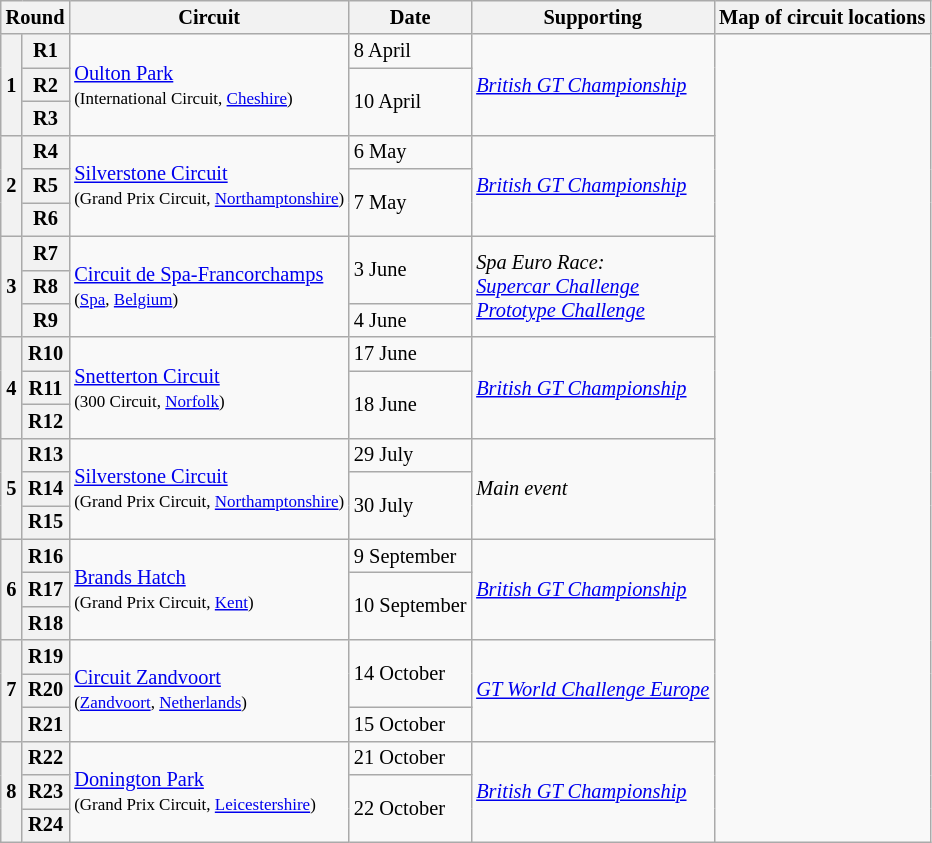<table class="wikitable" style="font-size: 85%">
<tr>
<th colspan=2>Round</th>
<th>Circuit</th>
<th>Date</th>
<th>Supporting</th>
<th>Map of circuit locations</th>
</tr>
<tr>
<th rowspan=3>1</th>
<th>R1</th>
<td rowspan=3> <a href='#'>Oulton Park</a><br><small>(International Circuit, <a href='#'>Cheshire</a>)</small></td>
<td>8 April</td>
<td rowspan=3><em><a href='#'>British GT Championship</a></em></td>
<td rowspan="24"></td>
</tr>
<tr>
<th>R2</th>
<td rowspan=2>10 April</td>
</tr>
<tr>
<th>R3</th>
</tr>
<tr>
<th rowspan=3>2</th>
<th>R4</th>
<td rowspan=3> <a href='#'>Silverstone Circuit</a><br><small>(Grand Prix Circuit, <a href='#'>Northamptonshire</a>)</small></td>
<td>6 May</td>
<td rowspan=3><em><a href='#'>British GT Championship</a></em></td>
</tr>
<tr>
<th>R5</th>
<td rowspan="2">7 May</td>
</tr>
<tr>
<th>R6</th>
</tr>
<tr>
<th rowspan=3>3</th>
<th>R7</th>
<td nowrap rowspan=3> <a href='#'>Circuit de Spa-Francorchamps</a><br><small>(<a href='#'>Spa</a>, <a href='#'>Belgium</a>)</small></td>
<td rowspan="2">3 June</td>
<td rowspan=3><em>Spa Euro Race:</em><br><em><a href='#'>Supercar Challenge</a></em><br><em><a href='#'>Prototype Challenge</a></em></td>
</tr>
<tr>
<th>R8</th>
</tr>
<tr>
<th>R9</th>
<td>4 June</td>
</tr>
<tr>
<th rowspan=3>4</th>
<th>R10</th>
<td rowspan=3> <a href='#'>Snetterton Circuit</a><br><small>(300 Circuit, <a href='#'>Norfolk</a>)</small></td>
<td>17 June</td>
<td rowspan=3><em><a href='#'>British GT Championship</a></em></td>
</tr>
<tr>
<th>R11</th>
<td rowspan="2">18 June</td>
</tr>
<tr>
<th>R12</th>
</tr>
<tr>
<th rowspan=3>5</th>
<th>R13</th>
<td rowspan=3> <a href='#'>Silverstone Circuit</a><br><small>(Grand Prix Circuit, <a href='#'>Northamptonshire</a>)</small></td>
<td>29 July</td>
<td rowspan=3><em>Main event</em></td>
</tr>
<tr>
<th>R14</th>
<td rowspan="2">30 July</td>
</tr>
<tr>
<th>R15</th>
</tr>
<tr>
<th rowspan=3>6</th>
<th>R16</th>
<td rowspan=3> <a href='#'>Brands Hatch</a><br><small>(Grand Prix Circuit, <a href='#'>Kent</a>)</small></td>
<td nowrap="">9 September</td>
<td rowspan=3><em><a href='#'>British GT Championship</a></em></td>
</tr>
<tr>
<th>R17</th>
<td rowspan="2">10 September</td>
</tr>
<tr>
<th>R18</th>
</tr>
<tr>
<th rowspan=3>7</th>
<th>R19</th>
<td rowspan=3> <a href='#'>Circuit Zandvoort</a><br><small>(<a href='#'>Zandvoort</a>, <a href='#'>Netherlands</a>)</small></td>
<td rowspan="2">14 October</td>
<td nowrap rowspan=3><em><a href='#'>GT World Challenge Europe</a></em></td>
</tr>
<tr>
<th>R20</th>
</tr>
<tr>
<th>R21</th>
<td>15 October</td>
</tr>
<tr>
<th rowspan=3>8</th>
<th>R22</th>
<td rowspan=3> <a href='#'>Donington Park</a><br><small>(Grand Prix Circuit, <a href='#'>Leicestershire</a>)</small></td>
<td>21 October</td>
<td rowspan=3><em><a href='#'>British GT Championship</a></em></td>
</tr>
<tr>
<th>R23</th>
<td rowspan="2">22 October</td>
</tr>
<tr>
<th>R24</th>
</tr>
</table>
